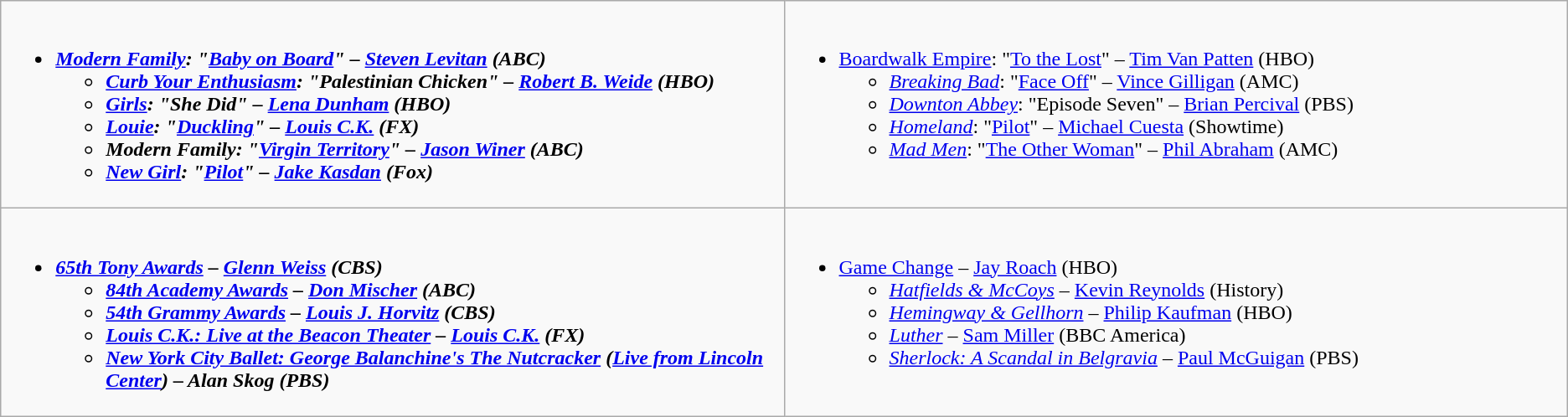<table class="wikitable">
<tr>
<td style="vertical-align:top;" width="50%"><br><ul><li><strong><em><a href='#'>Modern Family</a><em>: "<a href='#'>Baby on Board</a>" – <a href='#'>Steven Levitan</a> (ABC)<strong><ul><li></em><a href='#'>Curb Your Enthusiasm</a><em>: "Palestinian Chicken" – <a href='#'>Robert B. Weide</a> (HBO)</li><li></em><a href='#'>Girls</a><em>: "She Did" – <a href='#'>Lena Dunham</a> (HBO)</li><li></em><a href='#'>Louie</a><em>: "<a href='#'>Duckling</a>" – <a href='#'>Louis C.K.</a> (FX)</li><li></em>Modern Family<em>: "<a href='#'>Virgin Territory</a>" – <a href='#'>Jason Winer</a> (ABC)</li><li></em><a href='#'>New Girl</a><em>: "<a href='#'>Pilot</a>" – <a href='#'>Jake Kasdan</a> (Fox)</li></ul></li></ul></td>
<td style="vertical-align:top;" width="50%"><br><ul><li></em></strong><a href='#'>Boardwalk Empire</a></em>: "<a href='#'>To the Lost</a>" – <a href='#'>Tim Van Patten</a> (HBO)</strong><ul><li><em><a href='#'>Breaking Bad</a></em>: "<a href='#'>Face Off</a>" – <a href='#'>Vince Gilligan</a> (AMC)</li><li><em><a href='#'>Downton Abbey</a></em>: "Episode Seven" – <a href='#'>Brian Percival</a> (PBS)</li><li><em><a href='#'>Homeland</a></em>: "<a href='#'>Pilot</a>" – <a href='#'>Michael Cuesta</a> (Showtime)</li><li><em><a href='#'>Mad Men</a></em>: "<a href='#'>The Other Woman</a>" – <a href='#'>Phil Abraham</a> (AMC)</li></ul></li></ul></td>
</tr>
<tr>
<td style="vertical-align:top;" width="50%"><br><ul><li><strong><em><a href='#'>65th Tony Awards</a><em> – <a href='#'>Glenn Weiss</a> (CBS)<strong><ul><li></em><a href='#'>84th Academy Awards</a><em> – <a href='#'>Don Mischer</a> (ABC)</li><li></em><a href='#'>54th Grammy Awards</a><em> – <a href='#'>Louis J. Horvitz</a> (CBS)</li><li></em><a href='#'>Louis C.K.: Live at the Beacon Theater</a><em> – <a href='#'>Louis C.K.</a> (FX)</li><li></em><a href='#'>New York City Ballet: George Balanchine's The Nutcracker</a><em> (</em><a href='#'>Live from Lincoln Center</a><em>) – Alan Skog (PBS)</li></ul></li></ul></td>
<td style="vertical-align:top;" width="50%"><br><ul><li></em></strong><a href='#'>Game Change</a></em> – <a href='#'>Jay Roach</a> (HBO)</strong><ul><li><em><a href='#'>Hatfields & McCoys</a></em> – <a href='#'>Kevin Reynolds</a> (History)</li><li><em><a href='#'>Hemingway & Gellhorn</a></em> – <a href='#'>Philip Kaufman</a> (HBO)</li><li><em><a href='#'>Luther</a></em> – <a href='#'>Sam Miller</a> (BBC America)</li><li><em><a href='#'>Sherlock: A Scandal in Belgravia</a></em> – <a href='#'>Paul McGuigan</a> (PBS)</li></ul></li></ul></td>
</tr>
</table>
